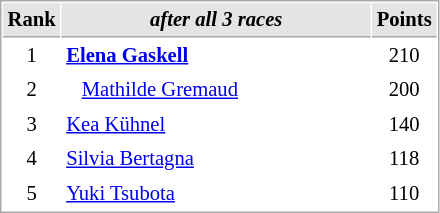<table cellspacing="1" cellpadding="3" style="border:1px solid #aaa; font-size:86%;">
<tr style="background:#e4e4e4;">
<th style="border-bottom:1px solid #aaa; width:10px;">Rank</th>
<th style="border-bottom:1px solid #aaa; width:200px;"><em>after all 3 races</em></th>
<th style="border-bottom:1px solid #aaa; width:20px;">Points</th>
</tr>
<tr>
<td align=center>1</td>
<td><strong> <a href='#'>Elena Gaskell</a></strong></td>
<td align=center>210</td>
</tr>
<tr>
<td align=center>2</td>
<td>   <a href='#'>Mathilde Gremaud</a></td>
<td align=center>200</td>
</tr>
<tr>
<td align=center>3</td>
<td> <a href='#'>Kea Kühnel</a></td>
<td align=center>140</td>
</tr>
<tr>
<td align=center>4</td>
<td> <a href='#'>Silvia Bertagna</a></td>
<td align=center>118</td>
</tr>
<tr>
<td align=center>5</td>
<td> <a href='#'>Yuki Tsubota</a></td>
<td align=center>110</td>
</tr>
</table>
